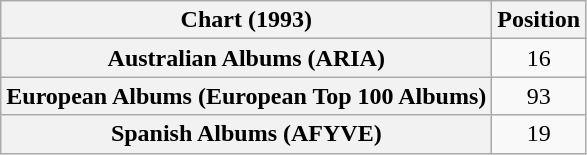<table class="wikitable plainrowheaders" style="text-align:center">
<tr>
<th scope="col">Chart (1993)</th>
<th scope="col">Position</th>
</tr>
<tr>
<th scope="row">Australian Albums (ARIA)</th>
<td>16</td>
</tr>
<tr>
<th scope="row">European Albums (European Top 100 Albums)</th>
<td>93</td>
</tr>
<tr>
<th scope="row">Spanish Albums (AFYVE)</th>
<td>19</td>
</tr>
</table>
